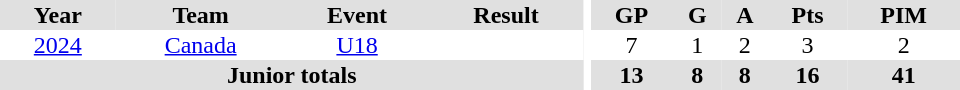<table border="0" cellpadding="1" cellspacing="0" ID="Table3" style="text-align:center; width:40em;">
<tr bgcolor="#e0e0e0">
<th>Year</th>
<th>Team</th>
<th>Event</th>
<th>Result</th>
<th rowspan="98" bgcolor="#ffffff"></th>
<th>GP</th>
<th>G</th>
<th>A</th>
<th>Pts</th>
<th>PIM</th>
</tr>
<tr>
<td><a href='#'>2024</a></td>
<td><a href='#'>Canada</a></td>
<td><a href='#'>U18</a></td>
<td></td>
<td>7</td>
<td>1</td>
<td>2</td>
<td>3</td>
<td>2</td>
</tr>
<tr bgcolor="#e0e0e0">
<th colspan="4">Junior totals</th>
<th>13</th>
<th>8</th>
<th>8</th>
<th>16</th>
<th>41</th>
</tr>
</table>
